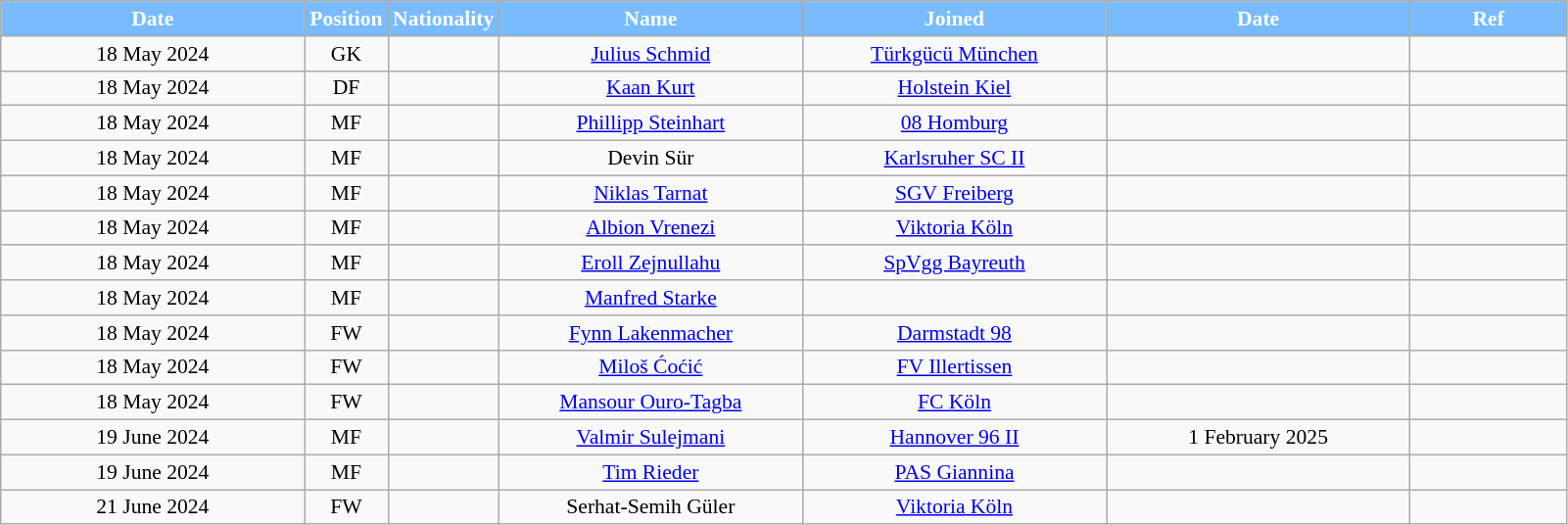<table class="wikitable"  style="text-align:center; font-size:90%; ">
<tr>
<th style="background:#78BCFF; color:white; width:200px;">Date</th>
<th style="background:#78BCFF; color:white; width:50px;">Position</th>
<th style="background:#78BCFF; color:white; width:50px;">Nationality</th>
<th style="background:#78BCFF; color:white; width:200px;">Name</th>
<th style="background:#78BCFF; color:white; width:200px;">Joined</th>
<th style="background:#78BCFF; color:white; width:200px;">Date</th>
<th style="background:#78BCFF; color:white; width:100px;">Ref</th>
</tr>
<tr>
<td>18 May 2024</td>
<td>GK</td>
<td></td>
<td><a href='#'>Julius Schmid</a></td>
<td><a href='#'>Türkgücü München</a></td>
<td></td>
<td></td>
</tr>
<tr>
<td>18 May 2024</td>
<td>DF</td>
<td></td>
<td><a href='#'>Kaan Kurt</a></td>
<td><a href='#'>Holstein Kiel</a></td>
<td></td>
<td></td>
</tr>
<tr>
<td>18 May 2024</td>
<td>MF</td>
<td></td>
<td><a href='#'>Phillipp Steinhart</a></td>
<td><a href='#'>08 Homburg</a></td>
<td></td>
<td></td>
</tr>
<tr>
<td>18 May 2024</td>
<td>MF</td>
<td></td>
<td>Devin Sür</td>
<td><a href='#'>Karlsruher SC II</a></td>
<td></td>
<td></td>
</tr>
<tr>
<td>18 May 2024</td>
<td>MF</td>
<td></td>
<td><a href='#'>Niklas Tarnat</a></td>
<td><a href='#'>SGV Freiberg</a></td>
<td></td>
<td></td>
</tr>
<tr>
<td>18 May 2024</td>
<td>MF</td>
<td></td>
<td><a href='#'>Albion Vrenezi</a></td>
<td><a href='#'>Viktoria Köln</a></td>
<td></td>
<td></td>
</tr>
<tr>
<td>18 May 2024</td>
<td>MF</td>
<td></td>
<td><a href='#'>Eroll Zejnullahu</a></td>
<td><a href='#'>SpVgg Bayreuth</a></td>
<td></td>
<td></td>
</tr>
<tr>
<td>18 May 2024</td>
<td>MF</td>
<td></td>
<td><a href='#'>Manfred Starke</a></td>
<td></td>
<td></td>
<td></td>
</tr>
<tr>
<td>18 May 2024</td>
<td>FW</td>
<td></td>
<td><a href='#'>Fynn Lakenmacher</a></td>
<td><a href='#'>Darmstadt 98</a></td>
<td></td>
<td></td>
</tr>
<tr>
<td>18 May 2024</td>
<td>FW</td>
<td></td>
<td><a href='#'>Miloš Ćoćić</a></td>
<td><a href='#'>FV Illertissen</a></td>
<td></td>
<td></td>
</tr>
<tr>
<td>18 May 2024</td>
<td>FW</td>
<td></td>
<td><a href='#'>Mansour Ouro-Tagba</a></td>
<td><a href='#'>FC Köln</a></td>
<td></td>
<td></td>
</tr>
<tr>
<td>19 June 2024</td>
<td>MF</td>
<td></td>
<td><a href='#'>Valmir Sulejmani</a></td>
<td><a href='#'>Hannover 96 II</a></td>
<td>1 February 2025</td>
<td></td>
</tr>
<tr>
<td>19 June 2024</td>
<td>MF</td>
<td></td>
<td><a href='#'>Tim Rieder</a></td>
<td><a href='#'>PAS Giannina</a></td>
<td></td>
<td></td>
</tr>
<tr>
<td>21 June 2024</td>
<td>FW</td>
<td></td>
<td>Serhat-Semih Güler</td>
<td><a href='#'>Viktoria Köln</a></td>
<td></td>
<td></td>
</tr>
</table>
